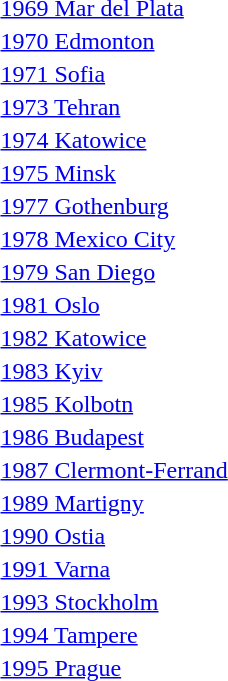<table>
<tr>
<td><a href='#'>1969 Mar del Plata</a></td>
<td></td>
<td></td>
<td></td>
</tr>
<tr>
<td><a href='#'>1970 Edmonton</a></td>
<td></td>
<td></td>
<td></td>
</tr>
<tr>
<td><a href='#'>1971 Sofia</a></td>
<td></td>
<td></td>
<td></td>
</tr>
<tr>
<td><a href='#'>1973 Tehran</a></td>
<td></td>
<td></td>
<td></td>
</tr>
<tr>
<td><a href='#'>1974 Katowice</a></td>
<td></td>
<td></td>
<td></td>
</tr>
<tr>
<td><a href='#'>1975 Minsk</a></td>
<td></td>
<td></td>
<td></td>
</tr>
<tr>
<td><a href='#'>1977 Gothenburg</a></td>
<td></td>
<td></td>
<td></td>
</tr>
<tr>
<td><a href='#'>1978 Mexico City</a></td>
<td></td>
<td></td>
<td></td>
</tr>
<tr>
<td><a href='#'>1979 San Diego</a></td>
<td></td>
<td></td>
<td></td>
</tr>
<tr>
<td><a href='#'>1981 Oslo</a></td>
<td></td>
<td></td>
<td></td>
</tr>
<tr>
<td><a href='#'>1982 Katowice</a></td>
<td></td>
<td></td>
<td></td>
</tr>
<tr>
<td><a href='#'>1983 Kyiv</a></td>
<td></td>
<td></td>
<td></td>
</tr>
<tr>
<td><a href='#'>1985 Kolbotn</a></td>
<td></td>
<td></td>
<td></td>
</tr>
<tr>
<td><a href='#'>1986 Budapest</a></td>
<td></td>
<td></td>
<td></td>
</tr>
<tr>
<td><a href='#'>1987 Clermont-Ferrand</a></td>
<td></td>
<td></td>
<td></td>
</tr>
<tr>
<td><a href='#'>1989 Martigny</a></td>
<td></td>
<td></td>
<td></td>
</tr>
<tr>
<td><a href='#'>1990 Ostia</a></td>
<td></td>
<td></td>
<td></td>
</tr>
<tr>
<td><a href='#'>1991 Varna</a></td>
<td></td>
<td></td>
<td></td>
</tr>
<tr>
<td><a href='#'>1993 Stockholm</a></td>
<td></td>
<td></td>
<td></td>
</tr>
<tr>
<td><a href='#'>1994 Tampere</a></td>
<td></td>
<td></td>
<td></td>
</tr>
<tr>
<td><a href='#'>1995 Prague</a></td>
<td></td>
<td></td>
<td></td>
</tr>
</table>
